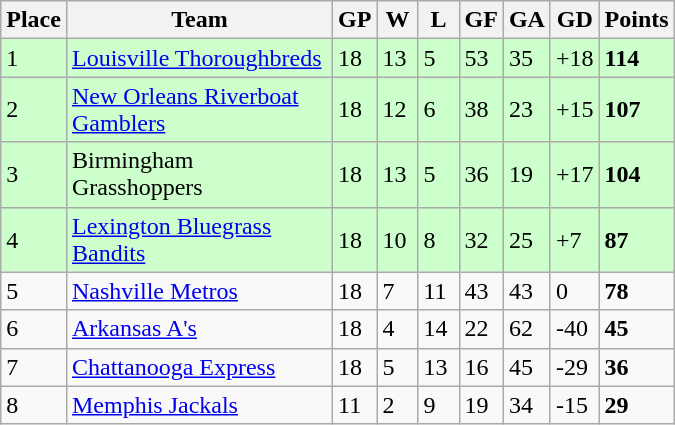<table class="wikitable">
<tr>
<th>Place</th>
<th width="170">Team</th>
<th width="20">GP</th>
<th width="20">W</th>
<th width="20">L</th>
<th width="20">GF</th>
<th width="20">GA</th>
<th width="25">GD</th>
<th>Points</th>
</tr>
<tr bgcolor=#ccffcc>
<td>1</td>
<td><a href='#'>Louisville Thoroughbreds</a></td>
<td>18</td>
<td>13</td>
<td>5</td>
<td>53</td>
<td>35</td>
<td>+18</td>
<td><strong>114</strong></td>
</tr>
<tr bgcolor=#ccffcc>
<td>2</td>
<td><a href='#'>New Orleans Riverboat Gamblers</a></td>
<td>18</td>
<td>12</td>
<td>6</td>
<td>38</td>
<td>23</td>
<td>+15</td>
<td><strong>107</strong></td>
</tr>
<tr bgcolor=#ccffcc>
<td>3</td>
<td>Birmingham Grasshoppers</td>
<td>18</td>
<td>13</td>
<td>5</td>
<td>36</td>
<td>19</td>
<td>+17</td>
<td><strong>104</strong></td>
</tr>
<tr bgcolor=#ccffcc>
<td>4</td>
<td><a href='#'>Lexington Bluegrass Bandits</a></td>
<td>18</td>
<td>10</td>
<td>8</td>
<td>32</td>
<td>25</td>
<td>+7</td>
<td><strong>87</strong></td>
</tr>
<tr>
<td>5</td>
<td><a href='#'>Nashville Metros</a></td>
<td>18</td>
<td>7</td>
<td>11</td>
<td>43</td>
<td>43</td>
<td>0</td>
<td><strong>78</strong></td>
</tr>
<tr>
<td>6</td>
<td><a href='#'>Arkansas A's</a></td>
<td>18</td>
<td>4</td>
<td>14</td>
<td>22</td>
<td>62</td>
<td>-40</td>
<td><strong>45</strong></td>
</tr>
<tr>
<td>7</td>
<td><a href='#'>Chattanooga Express</a></td>
<td>18</td>
<td>5</td>
<td>13</td>
<td>16</td>
<td>45</td>
<td>-29</td>
<td><strong>36</strong></td>
</tr>
<tr>
<td>8</td>
<td><a href='#'>Memphis Jackals</a></td>
<td>11</td>
<td>2</td>
<td>9</td>
<td>19</td>
<td>34</td>
<td>-15</td>
<td><strong>29</strong></td>
</tr>
</table>
